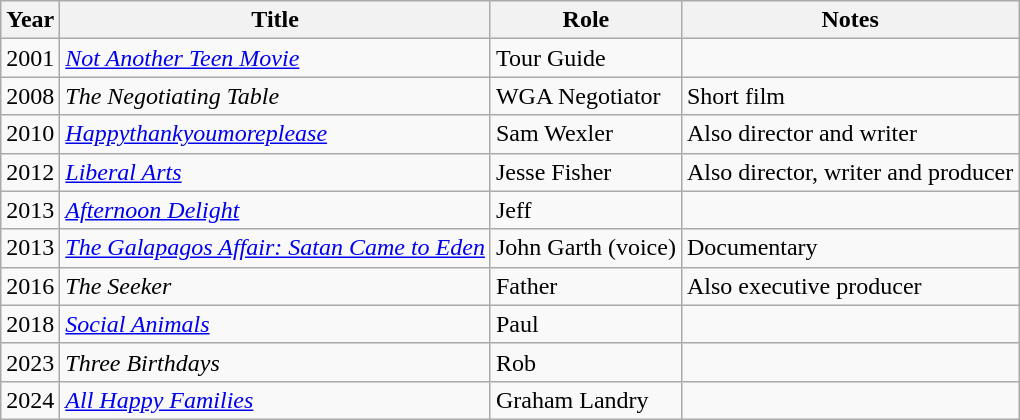<table class="wikitable sortable">
<tr>
<th>Year</th>
<th>Title</th>
<th>Role</th>
<th class="unsortable">Notes</th>
</tr>
<tr>
<td>2001</td>
<td><em><a href='#'>Not Another Teen Movie</a></em></td>
<td>Tour Guide</td>
<td></td>
</tr>
<tr>
<td>2008</td>
<td><em>The Negotiating Table</em></td>
<td>WGA Negotiator</td>
<td>Short film</td>
</tr>
<tr>
<td>2010</td>
<td><em><a href='#'>Happythankyoumoreplease</a></em></td>
<td>Sam Wexler</td>
<td>Also director and writer</td>
</tr>
<tr>
<td>2012</td>
<td><em><a href='#'>Liberal Arts</a></em></td>
<td>Jesse Fisher</td>
<td>Also director, writer and producer</td>
</tr>
<tr>
<td>2013</td>
<td><em><a href='#'>Afternoon Delight</a></em></td>
<td>Jeff</td>
<td></td>
</tr>
<tr>
<td>2013</td>
<td><em><a href='#'>The Galapagos Affair: Satan Came to Eden</a></em></td>
<td>John Garth (voice)</td>
<td>Documentary</td>
</tr>
<tr>
<td>2016</td>
<td><em>The Seeker</em></td>
<td>Father</td>
<td>Also executive producer</td>
</tr>
<tr>
<td>2018</td>
<td><em><a href='#'>Social Animals</a></em></td>
<td>Paul</td>
<td></td>
</tr>
<tr>
<td>2023</td>
<td><em>Three Birthdays</em></td>
<td>Rob</td>
<td></td>
</tr>
<tr>
<td>2024</td>
<td><em><a href='#'>All Happy Families</a></em></td>
<td>Graham Landry</td>
<td></td>
</tr>
</table>
